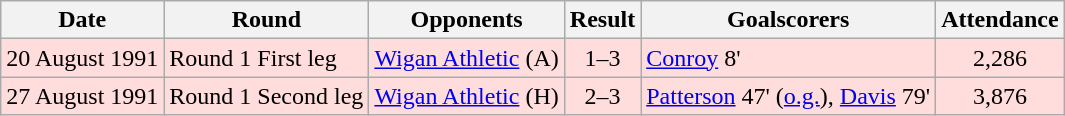<table class="wikitable">
<tr>
<th>Date</th>
<th>Round</th>
<th>Opponents</th>
<th>Result</th>
<th>Goalscorers</th>
<th>Attendance</th>
</tr>
<tr bgcolor="#ffdddd">
<td>20 August 1991</td>
<td>Round 1 First leg</td>
<td><a href='#'>Wigan Athletic</a> (A)</td>
<td align="center">1–3</td>
<td><a href='#'>Conroy</a> 8'</td>
<td align="center">2,286</td>
</tr>
<tr bgcolor="#ffdddd">
<td>27 August 1991</td>
<td>Round 1 Second leg</td>
<td><a href='#'>Wigan Athletic</a> (H)</td>
<td align="center">2–3</td>
<td><a href='#'>Patterson</a> 47' (<a href='#'>o.g.</a>), <a href='#'>Davis</a> 79'</td>
<td align="center">3,876</td>
</tr>
</table>
